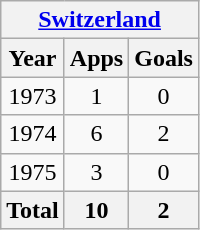<table class="wikitable" style="text-align:center">
<tr>
<th colspan=3><a href='#'>Switzerland</a></th>
</tr>
<tr>
<th>Year</th>
<th>Apps</th>
<th>Goals</th>
</tr>
<tr>
<td>1973</td>
<td>1</td>
<td>0</td>
</tr>
<tr>
<td>1974</td>
<td>6</td>
<td>2</td>
</tr>
<tr>
<td>1975</td>
<td>3</td>
<td>0</td>
</tr>
<tr>
<th>Total</th>
<th>10</th>
<th>2</th>
</tr>
</table>
